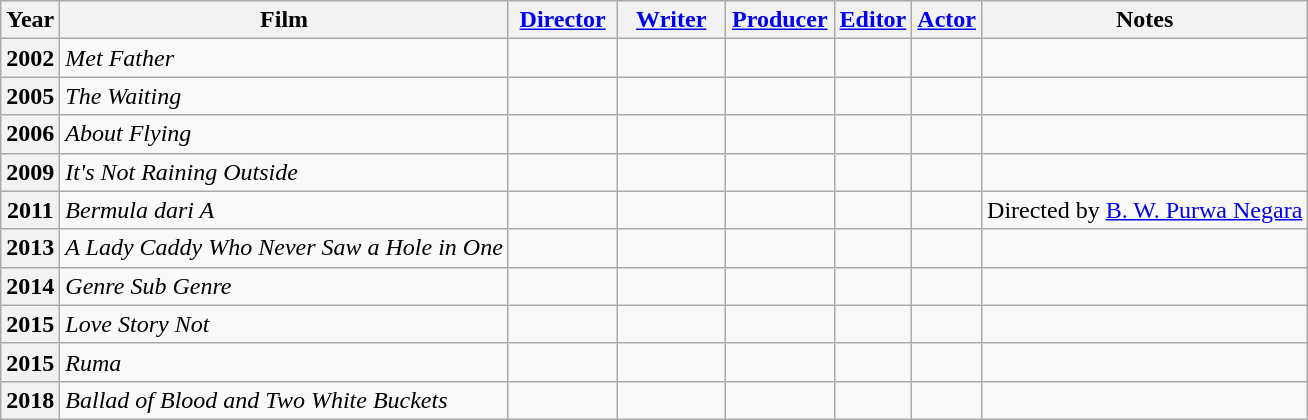<table class="wikitable">
<tr>
<th>Year</th>
<th>Film</th>
<th width="65"><a href='#'>Director</a></th>
<th width="65"><a href='#'>Writer</a></th>
<th width="65"><a href='#'>Producer</a></th>
<th><a href='#'>Editor</a></th>
<th><a href='#'>Actor</a></th>
<th>Notes</th>
</tr>
<tr>
<th>2002</th>
<td><em>Met Father</em></td>
<td></td>
<td></td>
<td></td>
<td></td>
<td></td>
<td></td>
</tr>
<tr>
<th>2005</th>
<td><em>The Waiting</em></td>
<td></td>
<td></td>
<td></td>
<td></td>
<td></td>
<td></td>
</tr>
<tr>
<th>2006</th>
<td><em>About Flying</em></td>
<td></td>
<td></td>
<td></td>
<td></td>
<td></td>
<td></td>
</tr>
<tr>
<th>2009</th>
<td><em>It's Not Raining Outside</em></td>
<td></td>
<td></td>
<td></td>
<td></td>
<td></td>
<td></td>
</tr>
<tr>
<th>2011</th>
<td><em>Bermula dari A</em></td>
<td></td>
<td></td>
<td></td>
<td></td>
<td></td>
<td>Directed by <a href='#'>B. W. Purwa Negara</a></td>
</tr>
<tr>
<th>2013</th>
<td><em>A Lady Caddy Who Never Saw a Hole in One</em></td>
<td></td>
<td></td>
<td></td>
<td></td>
<td></td>
<td></td>
</tr>
<tr>
<th>2014</th>
<td><em>Genre Sub Genre</em></td>
<td></td>
<td></td>
<td></td>
<td></td>
<td></td>
<td></td>
</tr>
<tr>
<th>2015</th>
<td><em>Love Story Not</em></td>
<td></td>
<td></td>
<td></td>
<td></td>
<td></td>
<td></td>
</tr>
<tr>
<th>2015</th>
<td><em>Ruma</em></td>
<td></td>
<td></td>
<td></td>
<td></td>
<td></td>
<td></td>
</tr>
<tr>
<th>2018</th>
<td><em>Ballad of Blood and Two White Buckets</em></td>
<td></td>
<td></td>
<td></td>
<td></td>
<td></td>
<td></td>
</tr>
</table>
